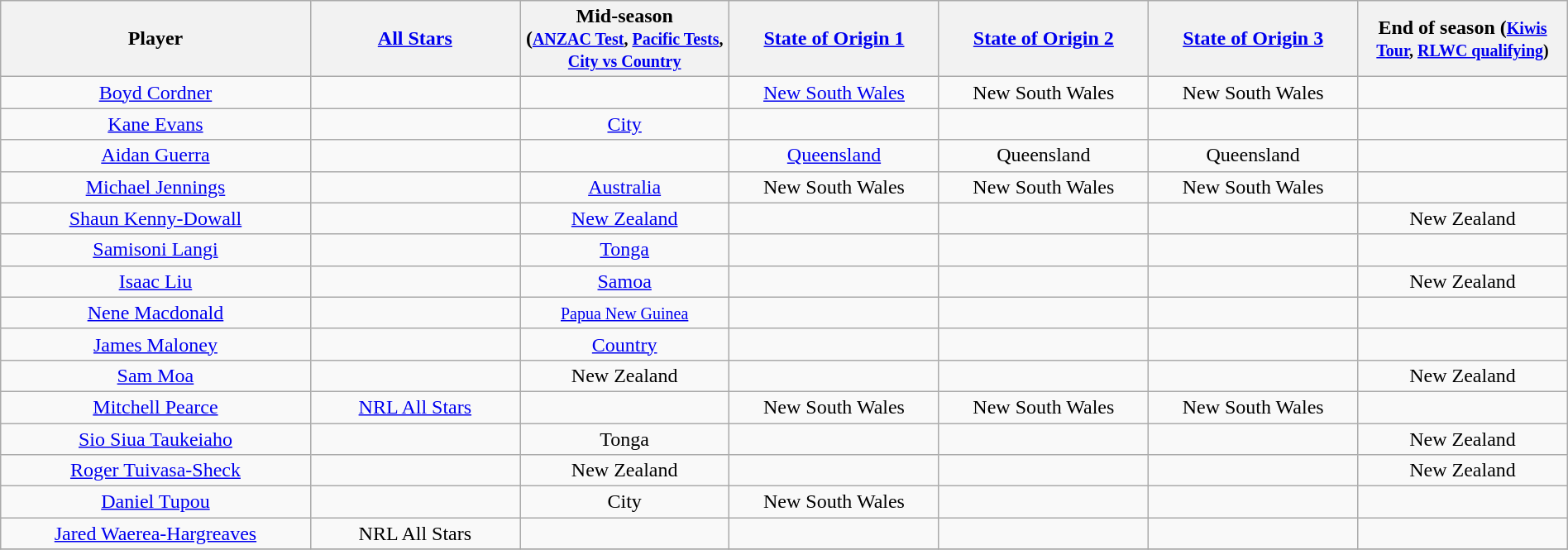<table class="wikitable" style="width:100%;text-align:center;">
<tr style="background:#FFF;">
<th style="width:15em">Player</th>
<th style="width:10em"><a href='#'>All Stars</a></th>
<th style="width:10em">Mid-season<br>(<small><a href='#'>ANZAC Test</a>, <a href='#'>Pacific Tests</a>, <a href='#'>City vs Country</a></small></th>
<th style="width:10em"><a href='#'>State of Origin 1</a></th>
<th style="width:10em"><a href='#'>State of Origin 2</a></th>
<th style="width:10em"><a href='#'>State of Origin 3</a></th>
<th style="width:10em">End of season (<small><a href='#'>Kiwis Tour</a>, <a href='#'>RLWC qualifying</a>)</small></th>
</tr>
<tr>
<td><a href='#'>Boyd Cordner</a></td>
<td></td>
<td></td>
<td><a href='#'>New South Wales</a></td>
<td>New South Wales</td>
<td>New South Wales</td>
<td></td>
</tr>
<tr>
<td><a href='#'>Kane Evans</a></td>
<td></td>
<td><a href='#'>City</a></td>
<td></td>
<td></td>
<td></td>
<td></td>
</tr>
<tr>
<td><a href='#'>Aidan Guerra</a></td>
<td></td>
<td></td>
<td><a href='#'>Queensland</a></td>
<td>Queensland</td>
<td>Queensland</td>
<td></td>
</tr>
<tr>
<td><a href='#'>Michael Jennings</a></td>
<td></td>
<td><a href='#'>Australia</a></td>
<td>New South Wales</td>
<td>New South Wales</td>
<td>New South Wales</td>
<td></td>
</tr>
<tr>
<td><a href='#'>Shaun Kenny-Dowall</a></td>
<td></td>
<td><a href='#'>New Zealand</a></td>
<td></td>
<td></td>
<td></td>
<td>New Zealand</td>
</tr>
<tr>
<td><a href='#'>Samisoni Langi</a></td>
<td></td>
<td><a href='#'>Tonga</a></td>
<td></td>
<td></td>
<td></td>
<td></td>
</tr>
<tr>
<td><a href='#'>Isaac Liu</a></td>
<td></td>
<td><a href='#'>Samoa</a></td>
<td></td>
<td></td>
<td></td>
<td>New Zealand</td>
</tr>
<tr>
<td><a href='#'>Nene Macdonald</a></td>
<td></td>
<td><a href='#'><small>Papua New Guinea</small></a></td>
<td></td>
<td></td>
<td></td>
<td></td>
</tr>
<tr>
<td><a href='#'>James Maloney</a></td>
<td></td>
<td><a href='#'>Country</a></td>
<td></td>
<td></td>
<td></td>
<td></td>
</tr>
<tr>
<td><a href='#'>Sam Moa</a></td>
<td></td>
<td>New Zealand</td>
<td></td>
<td></td>
<td></td>
<td>New Zealand</td>
</tr>
<tr>
<td><a href='#'>Mitchell Pearce</a></td>
<td><a href='#'>NRL All Stars</a></td>
<td></td>
<td>New South Wales</td>
<td>New South Wales</td>
<td>New South Wales</td>
<td></td>
</tr>
<tr>
<td><a href='#'>Sio Siua Taukeiaho</a></td>
<td></td>
<td>Tonga</td>
<td></td>
<td></td>
<td></td>
<td>New Zealand</td>
</tr>
<tr>
<td><a href='#'>Roger Tuivasa-Sheck</a></td>
<td></td>
<td>New Zealand</td>
<td></td>
<td></td>
<td></td>
<td>New Zealand</td>
</tr>
<tr>
<td><a href='#'>Daniel Tupou</a></td>
<td></td>
<td>City</td>
<td>New South Wales</td>
<td></td>
<td></td>
<td></td>
</tr>
<tr>
<td><a href='#'>Jared Waerea-Hargreaves</a></td>
<td>NRL All Stars</td>
<td></td>
<td></td>
<td></td>
<td></td>
<td></td>
</tr>
<tr>
</tr>
</table>
